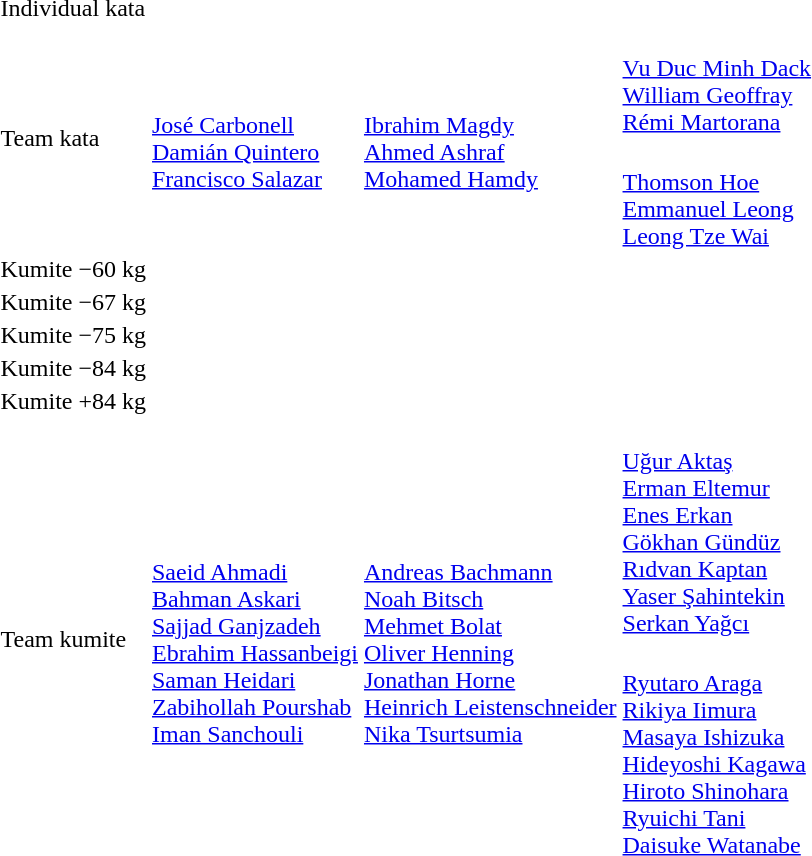<table>
<tr>
<td rowspan=2>Individual kata</td>
<td rowspan=2></td>
<td rowspan=2></td>
<td></td>
</tr>
<tr>
<td></td>
</tr>
<tr>
<td rowspan=2>Team kata</td>
<td rowspan=2><br><a href='#'>José Carbonell</a><br><a href='#'>Damián Quintero</a><br><a href='#'>Francisco Salazar</a></td>
<td rowspan=2><br><a href='#'>Ibrahim Magdy</a><br><a href='#'>Ahmed Ashraf</a><br><a href='#'>Mohamed Hamdy</a></td>
<td><br><a href='#'>Vu Duc Minh Dack</a><br><a href='#'>William Geoffray</a><br><a href='#'>Rémi Martorana</a></td>
</tr>
<tr>
<td><br><a href='#'>Thomson Hoe</a><br><a href='#'>Emmanuel Leong</a><br><a href='#'>Leong Tze Wai</a></td>
</tr>
<tr>
<td rowspan=2>Kumite −60 kg</td>
<td rowspan=2></td>
<td rowspan=2></td>
<td></td>
</tr>
<tr>
<td></td>
</tr>
<tr>
<td rowspan=2>Kumite −67 kg</td>
<td rowspan=2></td>
<td rowspan=2></td>
<td></td>
</tr>
<tr>
<td></td>
</tr>
<tr>
<td rowspan=2>Kumite −75 kg</td>
<td rowspan=2></td>
<td rowspan=2></td>
<td></td>
</tr>
<tr>
<td></td>
</tr>
<tr>
<td rowspan=2>Kumite −84 kg</td>
<td rowspan=2></td>
<td rowspan=2></td>
<td></td>
</tr>
<tr>
<td></td>
</tr>
<tr>
<td rowspan=2>Kumite +84 kg</td>
<td rowspan=2></td>
<td rowspan=2></td>
<td></td>
</tr>
<tr>
<td></td>
</tr>
<tr>
<td rowspan=2>Team kumite</td>
<td rowspan=2><br><a href='#'>Saeid Ahmadi</a><br><a href='#'>Bahman Askari</a><br><a href='#'>Sajjad Ganjzadeh</a><br><a href='#'>Ebrahim Hassanbeigi</a><br><a href='#'>Saman Heidari</a><br><a href='#'>Zabihollah Pourshab</a><br><a href='#'>Iman Sanchouli</a></td>
<td rowspan=2><br><a href='#'>Andreas Bachmann</a><br><a href='#'>Noah Bitsch</a><br><a href='#'>Mehmet Bolat</a><br><a href='#'>Oliver Henning</a><br><a href='#'>Jonathan Horne</a><br><a href='#'>Heinrich Leistenschneider</a><br><a href='#'>Nika Tsurtsumia</a></td>
<td><br><a href='#'>Uğur Aktaş</a><br><a href='#'>Erman Eltemur</a><br><a href='#'>Enes Erkan</a><br><a href='#'>Gökhan Gündüz</a><br><a href='#'>Rıdvan Kaptan</a><br><a href='#'>Yaser Şahintekin</a><br><a href='#'>Serkan Yağcı</a></td>
</tr>
<tr>
<td><br><a href='#'>Ryutaro Araga</a><br><a href='#'>Rikiya Iimura</a><br><a href='#'>Masaya Ishizuka</a><br><a href='#'>Hideyoshi Kagawa</a><br><a href='#'>Hiroto Shinohara</a><br><a href='#'>Ryuichi Tani</a><br><a href='#'>Daisuke Watanabe</a></td>
</tr>
</table>
